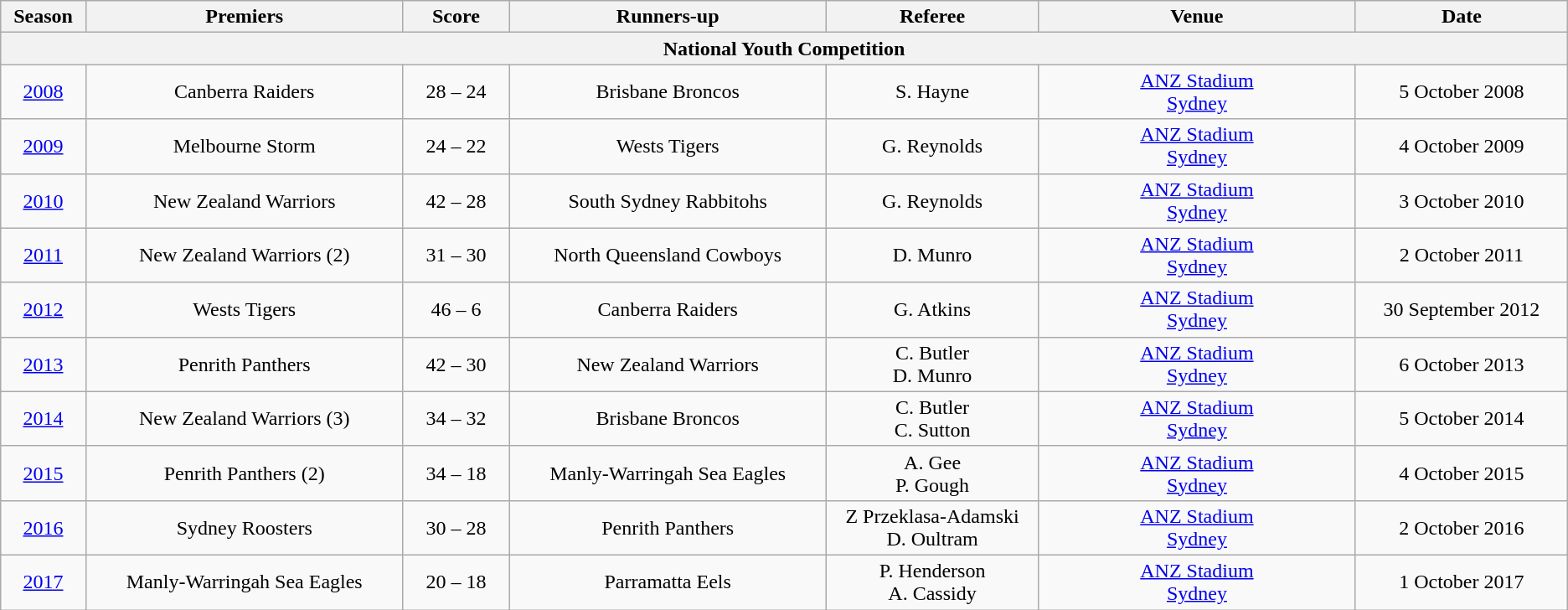<table class="wikitable sortable" style="text-align:center;">
<tr>
<th width="3%">Season</th>
<th width="15%">Premiers</th>
<th width="5%">Score</th>
<th width="15%">Runners-up</th>
<th width="10%">Referee</th>
<th width="15%">Venue</th>
<th width="10%">Date</th>
</tr>
<tr>
<th colspan="7">National Youth Competition</th>
</tr>
<tr>
<td><a href='#'>2008</a></td>
<td> Canberra Raiders</td>
<td>28 – 24</td>
<td> Brisbane Broncos</td>
<td>S. Hayne</td>
<td><a href='#'>ANZ Stadium</a><br><a href='#'>Sydney</a></td>
<td>5 October 2008</td>
</tr>
<tr>
<td><a href='#'>2009</a></td>
<td> Melbourne Storm</td>
<td>24 – 22</td>
<td> Wests Tigers</td>
<td>G. Reynolds</td>
<td><a href='#'>ANZ Stadium</a><br><a href='#'>Sydney</a></td>
<td>4 October 2009</td>
</tr>
<tr>
<td><a href='#'>2010</a></td>
<td> New Zealand Warriors</td>
<td>42 – 28</td>
<td> South Sydney Rabbitohs</td>
<td>G. Reynolds</td>
<td><a href='#'>ANZ Stadium</a><br><a href='#'>Sydney</a></td>
<td>3 October 2010</td>
</tr>
<tr>
<td><a href='#'>2011</a></td>
<td> New Zealand Warriors (2)</td>
<td>31 – 30</td>
<td> North Queensland Cowboys</td>
<td>D. Munro</td>
<td><a href='#'>ANZ Stadium</a><br><a href='#'>Sydney</a></td>
<td>2 October 2011</td>
</tr>
<tr>
<td><a href='#'>2012</a></td>
<td> Wests Tigers</td>
<td>46 – 6</td>
<td> Canberra Raiders</td>
<td>G. Atkins</td>
<td><a href='#'>ANZ Stadium</a><br><a href='#'>Sydney</a></td>
<td>30 September 2012</td>
</tr>
<tr>
<td><a href='#'>2013</a></td>
<td> Penrith Panthers</td>
<td>42 – 30</td>
<td> New Zealand Warriors</td>
<td>C. Butler<br>D. Munro</td>
<td><a href='#'>ANZ Stadium</a><br><a href='#'>Sydney</a></td>
<td>6 October 2013</td>
</tr>
<tr>
<td><a href='#'>2014</a></td>
<td> New Zealand Warriors (3)</td>
<td>34 – 32</td>
<td> Brisbane Broncos</td>
<td>C. Butler<br>C. Sutton</td>
<td><a href='#'>ANZ Stadium</a><br><a href='#'>Sydney</a></td>
<td>5 October 2014</td>
</tr>
<tr>
<td><a href='#'>2015</a></td>
<td> Penrith Panthers (2)</td>
<td>34 – 18</td>
<td> Manly-Warringah Sea Eagles</td>
<td>A. Gee<br>P. Gough</td>
<td><a href='#'>ANZ Stadium</a><br><a href='#'>Sydney</a></td>
<td>4 October 2015</td>
</tr>
<tr>
<td><a href='#'>2016</a></td>
<td> Sydney Roosters</td>
<td>30 – 28</td>
<td> Penrith Panthers</td>
<td>Z Przeklasa-Adamski<br>D. Oultram</td>
<td><a href='#'>ANZ Stadium</a><br><a href='#'>Sydney</a></td>
<td>2 October 2016</td>
</tr>
<tr>
<td><a href='#'>2017</a></td>
<td> Manly-Warringah Sea Eagles</td>
<td>20 – 18</td>
<td> Parramatta Eels</td>
<td>P. Henderson<br>A. Cassidy</td>
<td><a href='#'>ANZ Stadium</a><br><a href='#'>Sydney</a></td>
<td>1 October 2017</td>
</tr>
</table>
